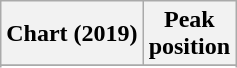<table class="wikitable sortable plainrowheaders" style="text-align:center">
<tr>
<th scope="col">Chart (2019)</th>
<th scope="col">Peak<br>position</th>
</tr>
<tr>
</tr>
<tr>
</tr>
<tr>
</tr>
<tr>
</tr>
<tr>
</tr>
<tr>
</tr>
<tr>
</tr>
<tr>
</tr>
<tr>
</tr>
<tr>
</tr>
<tr>
</tr>
<tr>
</tr>
<tr>
</tr>
<tr>
</tr>
<tr>
</tr>
<tr>
</tr>
</table>
